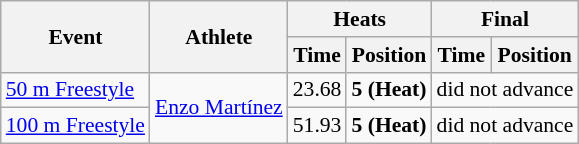<table class="wikitable" border="1" style="font-size:90%">
<tr>
<th rowspan=2>Event</th>
<th rowspan=2>Athlete</th>
<th colspan=2>Heats</th>
<th colspan=2>Final</th>
</tr>
<tr>
<th>Time</th>
<th>Position</th>
<th>Time</th>
<th>Position</th>
</tr>
<tr>
<td><a href='#'>50 m Freestyle</a></td>
<td rowspan=4><a href='#'>Enzo Martínez</a></td>
<td align=center>23.68</td>
<td align=center><strong>5 (Heat)</strong></td>
<td align=center colspan=2>did not advance</td>
</tr>
<tr>
<td><a href='#'>100 m Freestyle</a></td>
<td align=center>51.93</td>
<td align=center><strong>5 (Heat)</strong></td>
<td align=center colspan=2>did not advance</td>
</tr>
</table>
